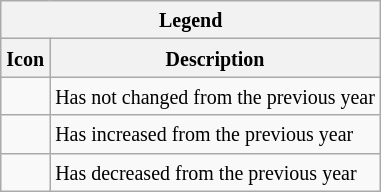<table class="wikitable">
<tr>
<th colspan="2"><small>Legend</small></th>
</tr>
<tr>
<th><small> Icon</small></th>
<th><small> Description</small></th>
</tr>
<tr>
<td></td>
<td><small>Has not changed from the previous year</small></td>
</tr>
<tr>
<td></td>
<td><small>Has increased from the previous year</small></td>
</tr>
<tr>
<td></td>
<td><small>Has decreased from the previous year</small></td>
</tr>
</table>
